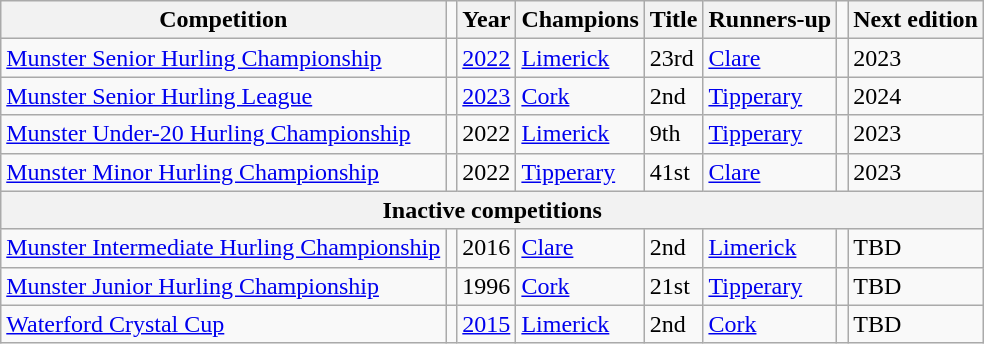<table class="wikitable sortable">
<tr>
<th>Competition</th>
<td></td>
<th>Year</th>
<th>Champions</th>
<th>Title</th>
<th>Runners-up</th>
<td></td>
<th>Next edition</th>
</tr>
<tr>
<td><a href='#'>Munster Senior Hurling Championship</a></td>
<td></td>
<td><a href='#'>2022</a></td>
<td> <a href='#'>Limerick</a></td>
<td>23rd</td>
<td> <a href='#'>Clare</a></td>
<td></td>
<td>2023</td>
</tr>
<tr>
<td><a href='#'>Munster Senior Hurling League</a></td>
<td></td>
<td><a href='#'>2023</a></td>
<td> <a href='#'>Cork</a></td>
<td>2nd</td>
<td> <a href='#'>Tipperary</a></td>
<td></td>
<td>2024</td>
</tr>
<tr>
<td><a href='#'>Munster Under-20 Hurling Championship</a></td>
<td></td>
<td>2022</td>
<td> <a href='#'>Limerick</a></td>
<td>9th</td>
<td> <a href='#'>Tipperary</a></td>
<td></td>
<td>2023</td>
</tr>
<tr>
<td><a href='#'>Munster Minor Hurling Championship</a></td>
<td></td>
<td>2022</td>
<td> <a href='#'>Tipperary</a></td>
<td>41st</td>
<td> <a href='#'>Clare</a></td>
<td></td>
<td>2023</td>
</tr>
<tr>
<th colspan="8">Inactive competitions</th>
</tr>
<tr>
<td><a href='#'>Munster Intermediate Hurling Championship</a></td>
<td></td>
<td>2016</td>
<td> <a href='#'>Clare</a></td>
<td>2nd</td>
<td> <a href='#'>Limerick</a></td>
<td></td>
<td>TBD</td>
</tr>
<tr>
<td><a href='#'>Munster Junior Hurling Championship</a></td>
<td></td>
<td>1996</td>
<td> <a href='#'>Cork</a></td>
<td>21st</td>
<td> <a href='#'>Tipperary</a></td>
<td></td>
<td>TBD</td>
</tr>
<tr>
<td><a href='#'>Waterford Crystal Cup</a></td>
<td></td>
<td><a href='#'>2015</a></td>
<td> <a href='#'>Limerick</a></td>
<td>2nd</td>
<td> <a href='#'>Cork</a></td>
<td></td>
<td>TBD</td>
</tr>
</table>
